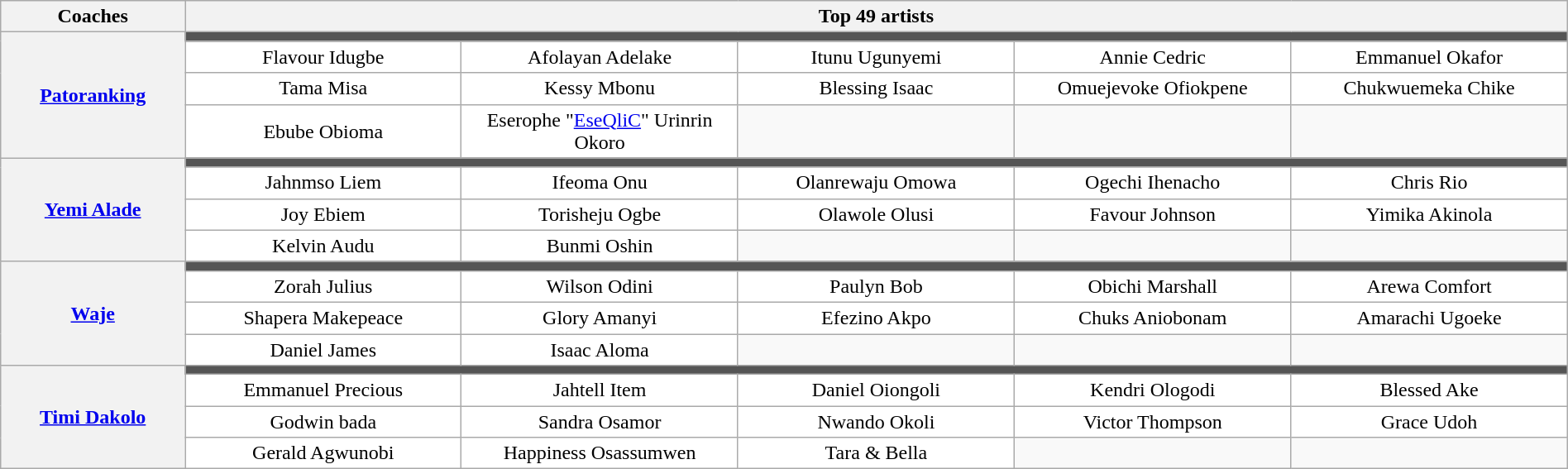<table class="wikitable" style="text-align:center; width:100%">
<tr>
<th scope="col" style="width:10%">Coaches</th>
<th colspan="5" style="width:90%">Top 49 artists</th>
</tr>
<tr>
<th rowspan="4"><a href='#'>Patoranking</a></th>
<td colspan="5" style="background:#555"></td>
</tr>
<tr>
<td style="background:white; width:15%">Flavour Idugbe</td>
<td style="background:white; width:15%">Afolayan Adelake</td>
<td style="background:white; width:15%">Itunu Ugunyemi</td>
<td style="background:white; width:15%">Annie Cedric</td>
<td style="background:white; width:15%">Emmanuel Okafor</td>
</tr>
<tr>
<td style="background:white">Tama Misa</td>
<td style="background:white">Kessy Mbonu</td>
<td style="background:white">Blessing Isaac</td>
<td style="background:white">Omuejevoke Ofiokpene</td>
<td style="background:white">Chukwuemeka Chike</td>
</tr>
<tr>
<td style="background:white">Ebube Obioma</td>
<td style="background:white">Eserophe "<a href='#'>EseQliC</a>" Urinrin Okoro</td>
<td></td>
<td></td>
<td></td>
</tr>
<tr>
<th rowspan="4"><a href='#'>Yemi Alade</a></th>
<td colspan="5" style="background:#555"></td>
</tr>
<tr>
<td style="background:white">Jahnmso Liem</td>
<td style="background:white">Ifeoma Onu</td>
<td style="background:white">Olanrewaju Omowa</td>
<td style="background:white">Ogechi Ihenacho</td>
<td style="background:white">Chris Rio</td>
</tr>
<tr>
<td style="background:white">Joy Ebiem</td>
<td style="background:white">Torisheju Ogbe</td>
<td style="background:white">Olawole Olusi</td>
<td style="background:white">Favour Johnson</td>
<td style="background:white">Yimika Akinola</td>
</tr>
<tr>
<td style="background:white">Kelvin Audu</td>
<td style="background:white">Bunmi Oshin</td>
<td></td>
<td></td>
<td></td>
</tr>
<tr>
<th rowspan="4"><a href='#'>Waje</a></th>
<td colspan="5" style="background:#555"></td>
</tr>
<tr>
<td style="background:white">Zorah Julius</td>
<td style="background:white">Wilson Odini</td>
<td style="background:white">Paulyn Bob</td>
<td style="background:white">Obichi Marshall</td>
<td style="background:white">Arewa Comfort</td>
</tr>
<tr>
<td style="background:white">Shapera Makepeace</td>
<td style="background:white">Glory Amanyi</td>
<td style="background:white">Efezino Akpo</td>
<td style="background:white">Chuks Aniobonam</td>
<td style="background:white"">Amarachi Ugoeke</td>
</tr>
<tr>
<td style="background:white">Daniel James</td>
<td style="background:white">Isaac Aloma</td>
<td></td>
<td></td>
<td></td>
</tr>
<tr>
<th rowspan="4"><a href='#'>Timi Dakolo</a></th>
<td colspan="5" style="background:#555"></td>
</tr>
<tr>
<td style="background:white">Emmanuel Precious</td>
<td style="background:white">Jahtell Item</td>
<td style="background:white">Daniel Oiongoli</td>
<td style="background:white">Kendri Ologodi</td>
<td style="background:white">Blessed Ake</td>
</tr>
<tr>
<td style="background:white">Godwin bada</td>
<td style="background:white">Sandra Osamor</td>
<td style="background:white">Nwando Okoli</td>
<td style="background:white">Victor Thompson</td>
<td style="background:white">Grace Udoh</td>
</tr>
<tr>
<td style="background:white">Gerald  Agwunobi</td>
<td style="background:white">Happiness Osassumwen</td>
<td style="background:white">Tara & Bella</td>
<td></td>
<td></td>
</tr>
</table>
